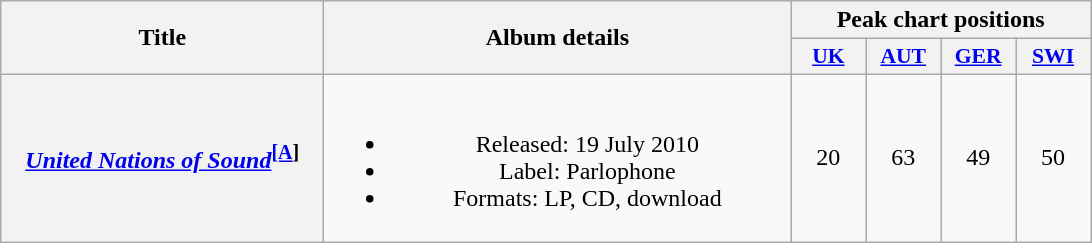<table class="wikitable plainrowheaders" style="text-align:center;">
<tr>
<th scope="col" rowspan="2" style="width:13em;">Title</th>
<th scope="col" rowspan="2" style="width:19em;">Album details</th>
<th scope="col" colspan="4">Peak chart positions</th>
</tr>
<tr>
<th scope="col" style="width:3em;font-size:90%;"><a href='#'>UK</a><br></th>
<th scope="col" style="width:3em;font-size:90%;"><a href='#'>AUT</a><br></th>
<th scope="col" style="width:3em;font-size:90%;"><a href='#'>GER</a><br></th>
<th scope="col" style="width:3em;font-size:90%;"><a href='#'>SWI</a><br></th>
</tr>
<tr>
<th scope="row"><em><a href='#'>United Nations of Sound</a></em><sup><a href='#'>[A</a>]</sup></th>
<td><br><ul><li>Released: 19 July 2010</li><li>Label: Parlophone</li><li>Formats: LP, CD, download</li></ul></td>
<td>20</td>
<td>63</td>
<td>49</td>
<td>50</td>
</tr>
</table>
